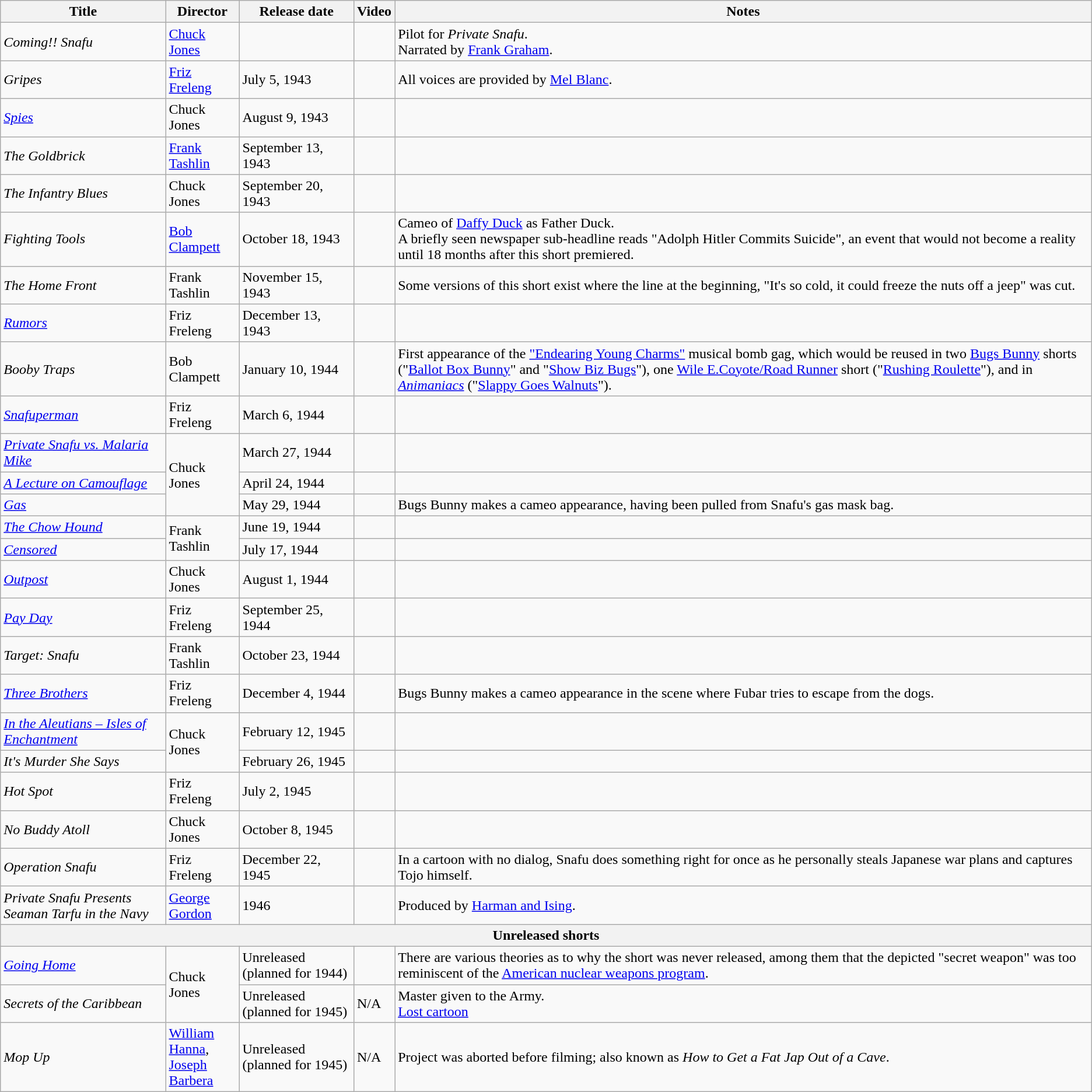<table class="wikitable sortable">
<tr>
<th>Title</th>
<th>Director</th>
<th>Release date</th>
<th>Video</th>
<th>Notes</th>
</tr>
<tr>
<td><em>Coming!! Snafu</em></td>
<td><a href='#'>Chuck Jones</a></td>
<td></td>
<td></td>
<td>Pilot for <em>Private Snafu</em>.<br>Narrated by <a href='#'>Frank Graham</a>.</td>
</tr>
<tr>
<td><em>Gripes</em></td>
<td><a href='#'>Friz Freleng</a></td>
<td>July 5, 1943</td>
<td></td>
<td>All voices are provided by <a href='#'>Mel Blanc</a>.</td>
</tr>
<tr>
<td><em><a href='#'>Spies</a></em></td>
<td>Chuck Jones</td>
<td>August 9, 1943</td>
<td></td>
<td></td>
</tr>
<tr>
<td><em>The Goldbrick</em></td>
<td><a href='#'>Frank Tashlin</a></td>
<td>September 13, 1943</td>
<td></td>
<td></td>
</tr>
<tr>
<td><em>The Infantry Blues</em></td>
<td>Chuck Jones</td>
<td>September 20, 1943</td>
<td></td>
<td></td>
</tr>
<tr>
<td><em>Fighting Tools</em></td>
<td><a href='#'>Bob Clampett</a></td>
<td>October 18, 1943</td>
<td></td>
<td>Cameo of <a href='#'>Daffy Duck</a> as Father Duck. <br> A briefly seen newspaper sub-headline reads "Adolph Hitler Commits Suicide", an event that would not become a reality until 18 months after this short premiered.</td>
</tr>
<tr>
<td><em>The Home Front</em></td>
<td>Frank Tashlin</td>
<td>November 15, 1943</td>
<td></td>
<td>Some versions of this short exist where the line at the beginning, "It's so cold, it could freeze the nuts off a jeep" was cut.</td>
</tr>
<tr>
<td><em><a href='#'>Rumors</a></em></td>
<td>Friz Freleng</td>
<td>December 13, 1943</td>
<td></td>
<td></td>
</tr>
<tr>
<td><em>Booby Traps</em></td>
<td>Bob Clampett</td>
<td>January 10, 1944</td>
<td></td>
<td>First appearance of the <a href='#'>"Endearing Young Charms"</a> musical bomb gag, which would be reused in two <a href='#'>Bugs Bunny</a> shorts ("<a href='#'>Ballot Box Bunny</a>" and "<a href='#'>Show Biz Bugs</a>"), one <a href='#'>Wile E.Coyote/Road Runner</a> short ("<a href='#'>Rushing Roulette</a>"), and in <em><a href='#'>Animaniacs</a></em> ("<a href='#'>Slappy Goes Walnuts</a>").</td>
</tr>
<tr>
<td><em><a href='#'>Snafuperman</a></em></td>
<td>Friz Freleng</td>
<td>March 6, 1944</td>
<td></td>
<td></td>
</tr>
<tr>
<td><em><a href='#'>Private Snafu vs. Malaria Mike</a></em></td>
<td rowspan="3">Chuck Jones</td>
<td>March 27, 1944</td>
<td></td>
<td></td>
</tr>
<tr>
<td><em><a href='#'>A Lecture on Camouflage</a></em></td>
<td>April 24, 1944</td>
<td></td>
<td></td>
</tr>
<tr>
<td><em><a href='#'>Gas</a></em></td>
<td>May 29, 1944</td>
<td></td>
<td>Bugs Bunny makes a cameo appearance, having been pulled from Snafu's gas mask bag.</td>
</tr>
<tr>
<td><em><a href='#'>The Chow Hound</a></em></td>
<td rowspan="2">Frank Tashlin</td>
<td>June 19, 1944</td>
<td></td>
<td></td>
</tr>
<tr>
<td><em><a href='#'>Censored</a></em></td>
<td>July 17, 1944</td>
<td></td>
<td></td>
</tr>
<tr>
<td><em><a href='#'>Outpost</a></em></td>
<td>Chuck Jones</td>
<td>August 1, 1944</td>
<td></td>
<td></td>
</tr>
<tr>
<td><em><a href='#'>Pay Day</a></em></td>
<td>Friz Freleng</td>
<td>September 25, 1944</td>
<td></td>
<td></td>
</tr>
<tr>
<td><em>Target: Snafu</em></td>
<td>Frank Tashlin</td>
<td>October 23, 1944</td>
<td></td>
<td></td>
</tr>
<tr>
<td><em><a href='#'>Three Brothers</a></em></td>
<td>Friz Freleng</td>
<td>December 4, 1944</td>
<td></td>
<td>Bugs Bunny makes a cameo appearance in the scene where Fubar tries to escape from the dogs.</td>
</tr>
<tr>
<td><em><a href='#'>In the Aleutians – Isles of Enchantment</a></em></td>
<td rowspan="2">Chuck Jones</td>
<td>February 12, 1945</td>
<td></td>
<td></td>
</tr>
<tr>
<td><em>It's Murder She Says</em></td>
<td>February 26, 1945</td>
<td></td>
<td></td>
</tr>
<tr>
<td><em>Hot Spot</em></td>
<td>Friz Freleng</td>
<td>July 2, 1945</td>
<td></td>
<td></td>
</tr>
<tr>
<td><em>No Buddy Atoll</em></td>
<td>Chuck Jones</td>
<td>October 8, 1945</td>
<td></td>
<td></td>
</tr>
<tr>
<td><em>Operation Snafu</em></td>
<td>Friz Freleng</td>
<td>December 22, 1945</td>
<td></td>
<td>In a cartoon with no dialog, Snafu does something right for once as he personally steals Japanese war plans and captures Tojo himself.</td>
</tr>
<tr>
<td><em>Private Snafu Presents Seaman Tarfu in the Navy</em></td>
<td><a href='#'>George Gordon</a></td>
<td>1946</td>
<td></td>
<td>Produced by <a href='#'>Harman and Ising</a>.</td>
</tr>
<tr>
<th colspan="5">Unreleased shorts</th>
</tr>
<tr>
<td><em><a href='#'>Going Home</a></em></td>
<td rowspan="2">Chuck Jones</td>
<td>Unreleased (planned for 1944)</td>
<td></td>
<td>There are various theories as to why the short was never released, among them that the depicted "secret weapon" was too reminiscent of the <a href='#'>American nuclear weapons program</a>.</td>
</tr>
<tr>
<td><em>Secrets of the Caribbean</em></td>
<td>Unreleased (planned for 1945)</td>
<td>N/A</td>
<td>Master given to the Army.<br><a href='#'>Lost cartoon</a></td>
</tr>
<tr>
<td><em>Mop Up</em></td>
<td><a href='#'>William Hanna</a>,<br><a href='#'>Joseph Barbera</a></td>
<td>Unreleased (planned for 1945)</td>
<td>N/A</td>
<td>Project was aborted before filming; also known as <em>How to Get a Fat Jap Out of a Cave</em>.</td>
</tr>
</table>
